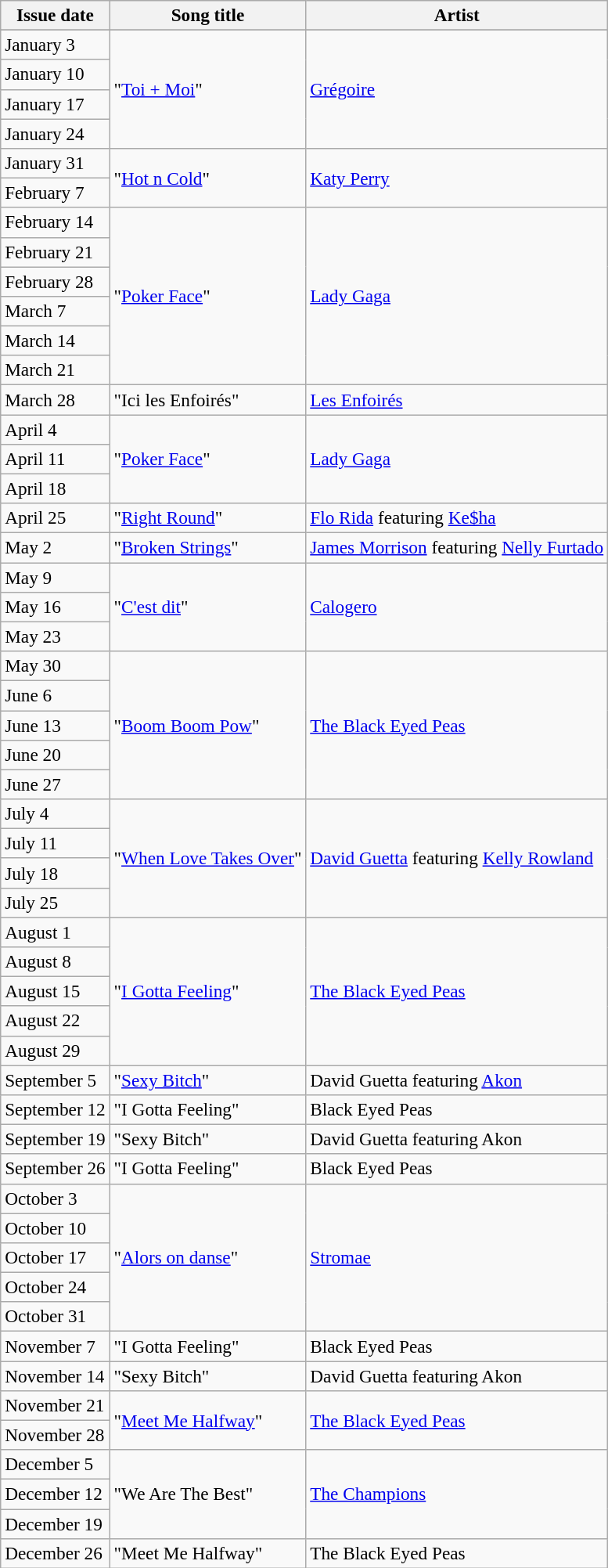<table class="wikitable sortable toccolours" style="font-size:97%; text-align:left;">
<tr>
<th>Issue date</th>
<th>Song title</th>
<th>Artist</th>
</tr>
<tr (*) = high sales.>
</tr>
<tr>
<td>January 3</td>
<td rowspan="4">"<a href='#'>Toi + Moi</a>"</td>
<td rowspan="4"><a href='#'>Grégoire</a></td>
</tr>
<tr>
<td>January 10</td>
</tr>
<tr>
<td>January 17</td>
</tr>
<tr>
<td>January 24</td>
</tr>
<tr>
<td>January 31</td>
<td rowspan="2">"<a href='#'>Hot n Cold</a>"</td>
<td rowspan="2"><a href='#'>Katy Perry</a></td>
</tr>
<tr>
<td>February 7</td>
</tr>
<tr>
<td>February 14</td>
<td rowspan="6">"<a href='#'>Poker Face</a>"</td>
<td rowspan="6"><a href='#'>Lady Gaga</a></td>
</tr>
<tr>
<td>February 21</td>
</tr>
<tr>
<td>February 28</td>
</tr>
<tr>
<td>March 7</td>
</tr>
<tr>
<td>March 14</td>
</tr>
<tr>
<td>March 21</td>
</tr>
<tr>
<td>March 28</td>
<td rowspan="1">"Ici les Enfoirés"</td>
<td rowspan="1"><a href='#'>Les Enfoirés</a></td>
</tr>
<tr>
<td>April 4</td>
<td rowspan="3">"<a href='#'>Poker Face</a>"</td>
<td rowspan="3"><a href='#'>Lady Gaga</a></td>
</tr>
<tr>
<td>April 11</td>
</tr>
<tr>
<td>April 18</td>
</tr>
<tr>
<td>April 25</td>
<td>"<a href='#'>Right Round</a>"</td>
<td><a href='#'>Flo Rida</a> featuring <a href='#'>Ke$ha</a></td>
</tr>
<tr>
<td>May 2</td>
<td>"<a href='#'>Broken Strings</a>"</td>
<td><a href='#'>James Morrison</a> featuring <a href='#'>Nelly Furtado</a></td>
</tr>
<tr>
<td>May 9</td>
<td rowspan="3">"<a href='#'>C'est dit</a>"</td>
<td rowspan="3"><a href='#'>Calogero</a></td>
</tr>
<tr>
<td>May 16</td>
</tr>
<tr>
<td>May 23</td>
</tr>
<tr>
<td>May 30</td>
<td rowspan="5">"<a href='#'>Boom Boom Pow</a>"</td>
<td rowspan="5"><a href='#'>The Black Eyed Peas</a></td>
</tr>
<tr>
<td>June 6</td>
</tr>
<tr>
<td>June 13</td>
</tr>
<tr>
<td>June 20</td>
</tr>
<tr>
<td>June 27</td>
</tr>
<tr>
<td>July 4</td>
<td rowspan="4">"<a href='#'>When Love Takes Over</a>"</td>
<td rowspan="4"><a href='#'>David Guetta</a> featuring <a href='#'>Kelly Rowland</a></td>
</tr>
<tr>
<td>July 11</td>
</tr>
<tr>
<td>July 18</td>
</tr>
<tr>
<td>July 25</td>
</tr>
<tr>
<td>August 1</td>
<td rowspan="5">"<a href='#'>I Gotta Feeling</a>"</td>
<td rowspan="5"><a href='#'>The Black Eyed Peas</a></td>
</tr>
<tr>
<td>August 8</td>
</tr>
<tr>
<td>August 15</td>
</tr>
<tr>
<td>August 22</td>
</tr>
<tr>
<td>August 29</td>
</tr>
<tr>
<td>September 5</td>
<td>"<a href='#'>Sexy Bitch</a>"</td>
<td>David Guetta featuring <a href='#'>Akon</a></td>
</tr>
<tr>
<td>September 12</td>
<td>"I Gotta Feeling"</td>
<td>Black Eyed Peas</td>
</tr>
<tr>
<td>September 19</td>
<td>"Sexy Bitch"</td>
<td>David Guetta featuring Akon</td>
</tr>
<tr>
<td>September 26</td>
<td>"I Gotta Feeling"</td>
<td>Black Eyed Peas</td>
</tr>
<tr>
<td>October 3</td>
<td rowspan="5">"<a href='#'>Alors on danse</a>"</td>
<td rowspan="5"><a href='#'>Stromae</a></td>
</tr>
<tr>
<td>October 10</td>
</tr>
<tr>
<td>October 17</td>
</tr>
<tr>
<td>October 24</td>
</tr>
<tr>
<td>October 31</td>
</tr>
<tr>
<td>November 7</td>
<td>"I Gotta Feeling"</td>
<td>Black Eyed Peas</td>
</tr>
<tr>
<td>November 14</td>
<td>"Sexy Bitch"</td>
<td>David Guetta featuring Akon</td>
</tr>
<tr>
<td>November 21</td>
<td rowspan="2">"<a href='#'>Meet Me Halfway</a>"</td>
<td rowspan="2"><a href='#'>The Black Eyed Peas</a></td>
</tr>
<tr>
<td>November 28</td>
</tr>
<tr>
<td>December 5</td>
<td rowspan="3">"We Are The Best"</td>
<td rowspan="3"><a href='#'>The Champions</a></td>
</tr>
<tr>
<td>December 12</td>
</tr>
<tr>
<td>December 19</td>
</tr>
<tr>
<td>December 26</td>
<td>"Meet Me Halfway"</td>
<td>The Black Eyed Peas</td>
</tr>
</table>
